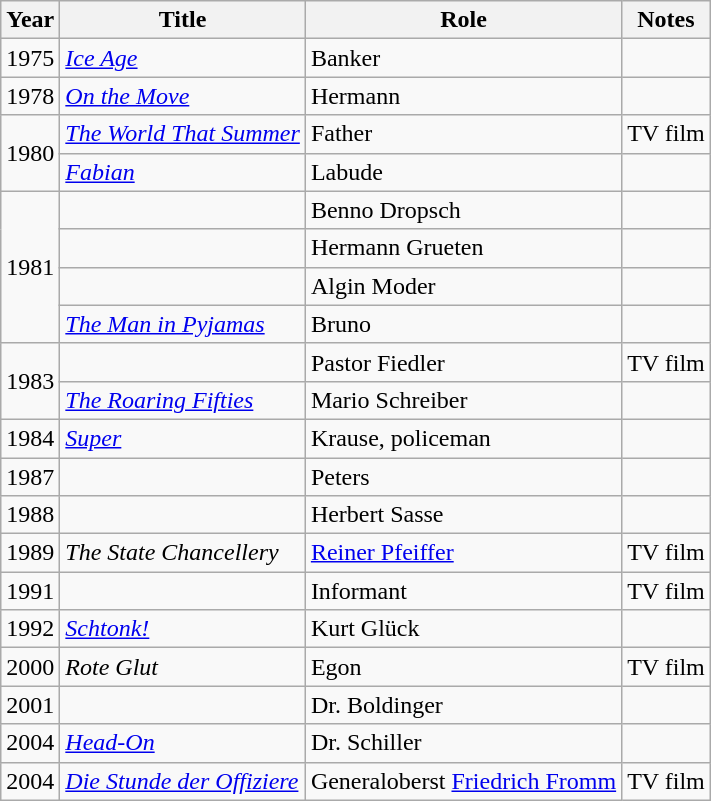<table class="wikitable sortable">
<tr>
<th>Year</th>
<th>Title</th>
<th>Role</th>
<th class="unsortable">Notes</th>
</tr>
<tr>
<td>1975</td>
<td><em><a href='#'>Ice Age</a></em></td>
<td>Banker</td>
<td></td>
</tr>
<tr>
<td>1978</td>
<td><em><a href='#'>On the Move</a></em></td>
<td>Hermann</td>
<td></td>
</tr>
<tr>
<td rowspan=2>1980</td>
<td><em><a href='#'>The World That Summer</a></em></td>
<td>Father</td>
<td>TV film</td>
</tr>
<tr>
<td><em><a href='#'>Fabian</a></em></td>
<td>Labude</td>
<td></td>
</tr>
<tr>
<td rowspan=4>1981</td>
<td><em></em></td>
<td>Benno Dropsch</td>
<td></td>
</tr>
<tr>
<td><em></em></td>
<td>Hermann Grueten</td>
<td></td>
</tr>
<tr>
<td><em></em></td>
<td>Algin Moder</td>
<td></td>
</tr>
<tr>
<td><em><a href='#'>The Man in Pyjamas</a></em></td>
<td>Bruno</td>
<td></td>
</tr>
<tr>
<td rowspan=2>1983</td>
<td><em></em></td>
<td>Pastor Fiedler</td>
<td>TV film</td>
</tr>
<tr>
<td><em><a href='#'>The Roaring Fifties</a></em></td>
<td>Mario Schreiber</td>
<td></td>
</tr>
<tr>
<td>1984</td>
<td><em><a href='#'>Super</a></em></td>
<td>Krause, policeman</td>
<td></td>
</tr>
<tr>
<td>1987</td>
<td><em></em></td>
<td>Peters</td>
<td></td>
</tr>
<tr>
<td>1988</td>
<td><em></em></td>
<td>Herbert Sasse</td>
<td></td>
</tr>
<tr>
<td>1989</td>
<td><em>The State Chancellery</em></td>
<td><a href='#'>Reiner Pfeiffer</a></td>
<td>TV film</td>
</tr>
<tr>
<td>1991</td>
<td><em></em></td>
<td>Informant</td>
<td>TV film</td>
</tr>
<tr>
<td>1992</td>
<td><em><a href='#'>Schtonk!</a></em></td>
<td>Kurt Glück</td>
<td></td>
</tr>
<tr>
<td>2000</td>
<td><em>Rote Glut</em></td>
<td>Egon</td>
<td>TV film</td>
</tr>
<tr>
<td>2001</td>
<td><em></em></td>
<td>Dr. Boldinger</td>
<td></td>
</tr>
<tr>
<td>2004</td>
<td><em><a href='#'>Head-On</a></em></td>
<td>Dr. Schiller</td>
<td></td>
</tr>
<tr>
<td>2004</td>
<td><em><a href='#'>Die Stunde der Offiziere</a></em></td>
<td>Generaloberst <a href='#'>Friedrich Fromm</a></td>
<td>TV film</td>
</tr>
</table>
